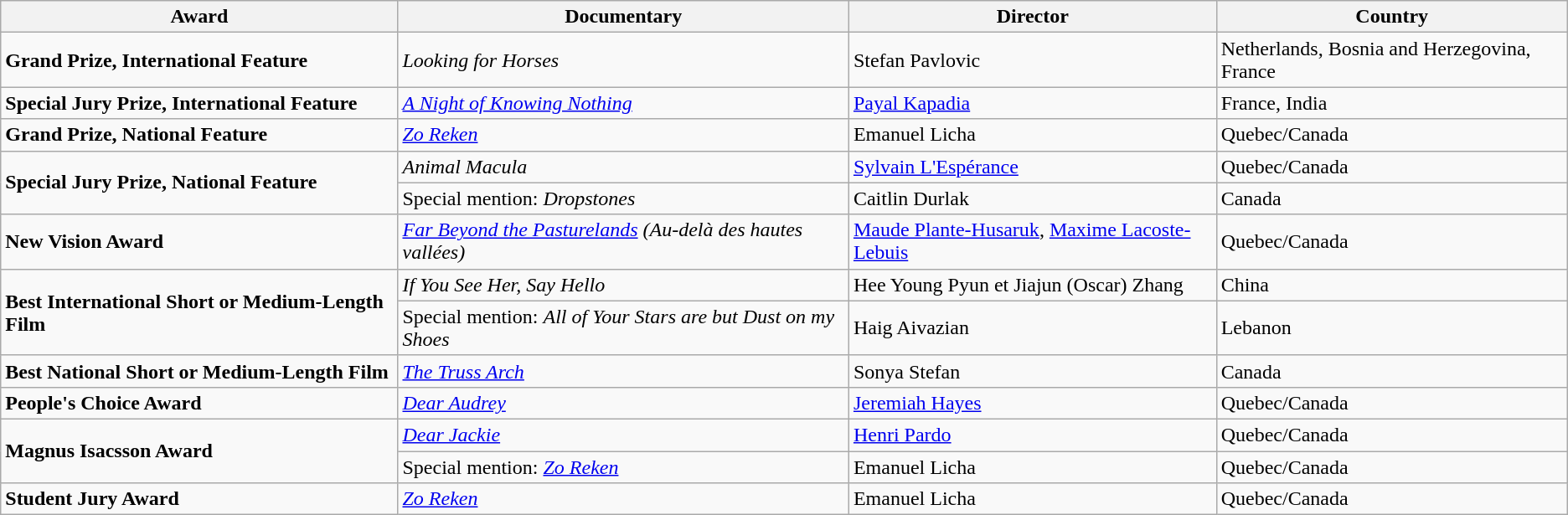<table class="wikitable">
<tr>
<th>Award </th>
<th>Documentary</th>
<th>Director</th>
<th>Country</th>
</tr>
<tr>
<td><strong>Grand Prize, International Feature</strong></td>
<td><em>Looking for Horses</em></td>
<td>Stefan Pavlovic</td>
<td>Netherlands, Bosnia and Herzegovina, France</td>
</tr>
<tr>
<td><strong>Special Jury Prize, International Feature</strong></td>
<td><em><a href='#'>A Night of Knowing Nothing</a></em></td>
<td><a href='#'>Payal Kapadia</a></td>
<td>France, India</td>
</tr>
<tr>
<td><strong>Grand Prize, National Feature</strong></td>
<td><em><a href='#'>Zo Reken</a></em></td>
<td>Emanuel Licha</td>
<td>Quebec/Canada</td>
</tr>
<tr>
<td rowspan="2"><strong>Special Jury Prize, National Feature</strong></td>
<td><em>Animal Macula</em></td>
<td><a href='#'>Sylvain L'Espérance</a></td>
<td>Quebec/Canada</td>
</tr>
<tr>
<td>Special mention: <em>Dropstones</em></td>
<td>Caitlin Durlak</td>
<td>Canada</td>
</tr>
<tr>
<td><strong>New Vision Award</strong></td>
<td><em><a href='#'>Far Beyond the Pasturelands</a> (Au-delà des hautes vallées)</em></td>
<td><a href='#'>Maude Plante-Husaruk</a>, <a href='#'>Maxime Lacoste-Lebuis</a></td>
<td>Quebec/Canada</td>
</tr>
<tr>
<td rowspan="2"><strong>Best International Short or Medium-Length Film</strong></td>
<td><em>If You See Her, Say Hello</em></td>
<td>Hee Young Pyun et Jiajun (Oscar) Zhang</td>
<td>China</td>
</tr>
<tr>
<td>Special mention: <em>All of Your Stars are but Dust on my Shoes</em></td>
<td>Haig Aivazian</td>
<td>Lebanon</td>
</tr>
<tr>
<td><strong>Best National Short or Medium-Length Film</strong></td>
<td><em><a href='#'>The Truss Arch</a></em></td>
<td>Sonya Stefan</td>
<td>Canada</td>
</tr>
<tr>
<td><strong>People's Choice Award</strong></td>
<td><em><a href='#'>Dear Audrey</a></em></td>
<td><a href='#'>Jeremiah Hayes</a></td>
<td>Quebec/Canada</td>
</tr>
<tr>
<td rowspan="2"><strong>Magnus Isacsson Award</strong></td>
<td><em><a href='#'>Dear Jackie</a></em></td>
<td><a href='#'>Henri Pardo</a></td>
<td>Quebec/Canada</td>
</tr>
<tr>
<td>Special mention: <em><a href='#'>Zo Reken</a></em></td>
<td>Emanuel Licha</td>
<td>Quebec/Canada</td>
</tr>
<tr>
<td><strong>Student Jury Award</strong></td>
<td><em><a href='#'>Zo Reken</a></em></td>
<td>Emanuel Licha</td>
<td>Quebec/Canada</td>
</tr>
</table>
